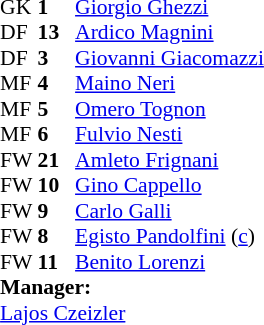<table style="font-size:90%; margin:0.2em auto;" cellspacing="0" cellpadding="0">
<tr>
<th width="25"></th>
<th width="25"></th>
<td></td>
</tr>
<tr>
<td>GK</td>
<td><strong>1</strong></td>
<td><a href='#'>Giorgio Ghezzi</a></td>
</tr>
<tr>
<td>DF</td>
<td><strong>13</strong></td>
<td><a href='#'>Ardico Magnini</a></td>
</tr>
<tr>
<td>DF</td>
<td><strong>3</strong></td>
<td><a href='#'>Giovanni Giacomazzi</a></td>
</tr>
<tr>
<td>MF</td>
<td><strong>4</strong></td>
<td><a href='#'>Maino Neri</a></td>
</tr>
<tr>
<td>MF</td>
<td><strong>5</strong></td>
<td><a href='#'>Omero Tognon</a></td>
</tr>
<tr>
<td>MF</td>
<td><strong>6</strong></td>
<td><a href='#'>Fulvio Nesti</a></td>
</tr>
<tr>
<td>FW</td>
<td><strong>21</strong></td>
<td><a href='#'>Amleto Frignani</a></td>
</tr>
<tr>
<td>FW</td>
<td><strong>10</strong></td>
<td><a href='#'>Gino Cappello</a></td>
</tr>
<tr>
<td>FW</td>
<td><strong>9</strong></td>
<td><a href='#'>Carlo Galli</a></td>
</tr>
<tr>
<td>FW</td>
<td><strong>8</strong></td>
<td><a href='#'>Egisto Pandolfini</a> (<a href='#'>c</a>)</td>
</tr>
<tr>
<td>FW</td>
<td><strong>11</strong></td>
<td><a href='#'>Benito Lorenzi</a></td>
</tr>
<tr>
<td colspan=3><strong>Manager:</strong></td>
</tr>
<tr>
<td colspan=4> <a href='#'>Lajos Czeizler</a></td>
</tr>
</table>
